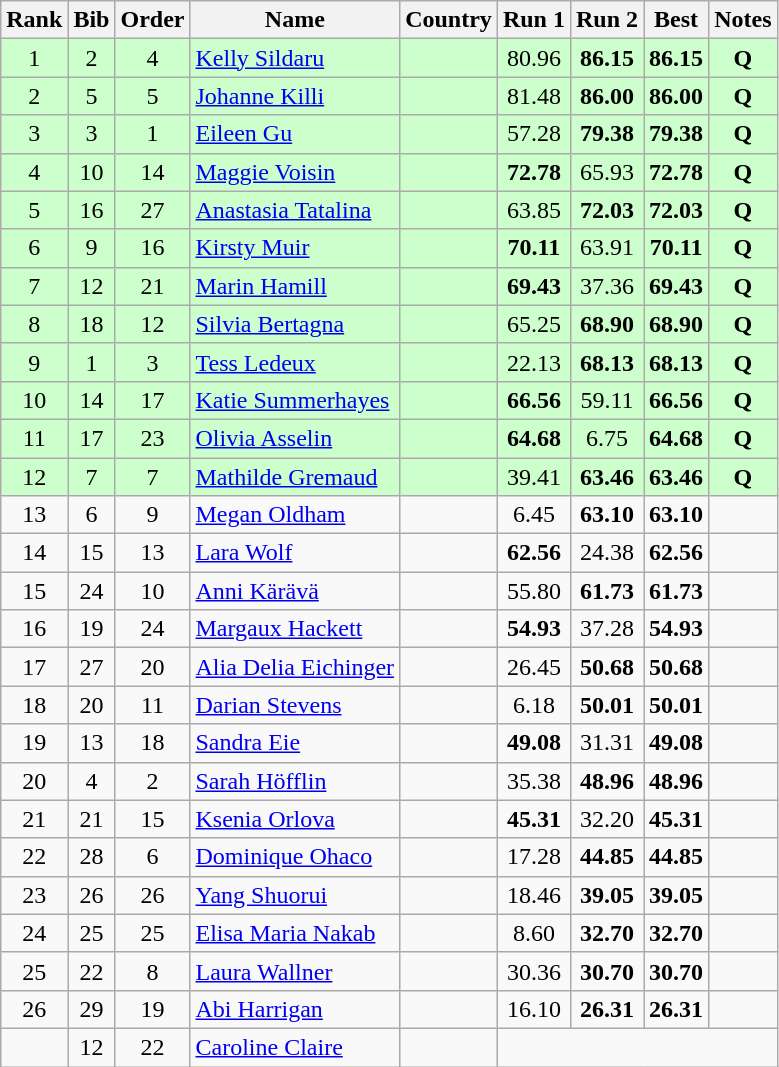<table class="wikitable sortable" style="text-align:center">
<tr>
<th>Rank</th>
<th>Bib</th>
<th>Order</th>
<th>Name</th>
<th>Country</th>
<th>Run 1</th>
<th>Run 2</th>
<th>Best</th>
<th>Notes</th>
</tr>
<tr bgcolor=#ccffcc>
<td>1</td>
<td>2</td>
<td>4</td>
<td align=left><a href='#'>Kelly Sildaru</a></td>
<td align=left></td>
<td>80.96</td>
<td><strong>86.15</strong></td>
<td><strong>86.15</strong></td>
<td><strong>Q</strong></td>
</tr>
<tr bgcolor=#ccffcc>
<td>2</td>
<td>5</td>
<td>5</td>
<td align=left><a href='#'>Johanne Killi</a></td>
<td align=left></td>
<td>81.48</td>
<td><strong>86.00</strong></td>
<td><strong>86.00</strong></td>
<td><strong>Q</strong></td>
</tr>
<tr bgcolor=#ccffcc>
<td>3</td>
<td>3</td>
<td>1</td>
<td align=left><a href='#'>Eileen Gu</a></td>
<td align=left></td>
<td>57.28</td>
<td><strong>79.38</strong></td>
<td><strong>79.38</strong></td>
<td><strong>Q</strong></td>
</tr>
<tr bgcolor=#ccffcc>
<td>4</td>
<td>10</td>
<td>14</td>
<td align=left><a href='#'>Maggie Voisin</a></td>
<td align=left></td>
<td><strong>72.78</strong></td>
<td>65.93</td>
<td><strong>72.78</strong></td>
<td><strong>Q</strong></td>
</tr>
<tr bgcolor=#ccffcc>
<td>5</td>
<td>16</td>
<td>27</td>
<td align=left><a href='#'>Anastasia Tatalina</a></td>
<td align=left></td>
<td>63.85</td>
<td><strong>72.03</strong></td>
<td><strong>72.03</strong></td>
<td><strong>Q</strong></td>
</tr>
<tr bgcolor=#ccffcc>
<td>6</td>
<td>9</td>
<td>16</td>
<td align=left><a href='#'>Kirsty Muir</a></td>
<td align=left></td>
<td><strong>70.11</strong></td>
<td>63.91</td>
<td><strong>70.11</strong></td>
<td><strong>Q</strong></td>
</tr>
<tr bgcolor=#ccffcc>
<td>7</td>
<td>12</td>
<td>21</td>
<td align=left><a href='#'>Marin Hamill</a></td>
<td align=left></td>
<td><strong>69.43</strong></td>
<td>37.36</td>
<td><strong>69.43</strong></td>
<td><strong>Q</strong></td>
</tr>
<tr bgcolor=#ccffcc>
<td>8</td>
<td>18</td>
<td>12</td>
<td align=left><a href='#'>Silvia Bertagna</a></td>
<td align=left></td>
<td>65.25</td>
<td><strong>68.90</strong></td>
<td><strong>68.90</strong></td>
<td><strong>Q</strong></td>
</tr>
<tr bgcolor=#ccffcc>
<td>9</td>
<td>1</td>
<td>3</td>
<td align=left><a href='#'>Tess Ledeux</a></td>
<td align=left></td>
<td>22.13</td>
<td><strong>68.13</strong></td>
<td><strong>68.13</strong></td>
<td><strong>Q</strong></td>
</tr>
<tr bgcolor=#ccffcc>
<td>10</td>
<td>14</td>
<td>17</td>
<td align=left><a href='#'>Katie Summerhayes</a></td>
<td align=left></td>
<td><strong>66.56</strong></td>
<td>59.11</td>
<td><strong>66.56</strong></td>
<td><strong>Q</strong></td>
</tr>
<tr bgcolor=#ccffcc>
<td>11</td>
<td>17</td>
<td>23</td>
<td align=left><a href='#'>Olivia Asselin</a></td>
<td align=left></td>
<td><strong>64.68</strong></td>
<td>6.75</td>
<td><strong>64.68</strong></td>
<td><strong>Q</strong></td>
</tr>
<tr bgcolor=#ccffcc>
<td>12</td>
<td>7</td>
<td>7</td>
<td align=left><a href='#'>Mathilde Gremaud</a></td>
<td align=left></td>
<td>39.41</td>
<td><strong>63.46</strong></td>
<td><strong>63.46</strong></td>
<td><strong>Q</strong></td>
</tr>
<tr>
<td>13</td>
<td>6</td>
<td>9</td>
<td align=left><a href='#'>Megan Oldham</a></td>
<td align=left></td>
<td>6.45</td>
<td><strong>63.10</strong></td>
<td><strong>63.10</strong></td>
<td></td>
</tr>
<tr>
<td>14</td>
<td>15</td>
<td>13</td>
<td align=left><a href='#'>Lara Wolf</a></td>
<td align=left></td>
<td><strong>62.56</strong></td>
<td>24.38</td>
<td><strong>62.56</strong></td>
<td></td>
</tr>
<tr>
<td>15</td>
<td>24</td>
<td>10</td>
<td align=left><a href='#'>Anni Kärävä</a></td>
<td align=left></td>
<td>55.80</td>
<td><strong>61.73</strong></td>
<td><strong>61.73</strong></td>
<td></td>
</tr>
<tr>
<td>16</td>
<td>19</td>
<td>24</td>
<td align=left><a href='#'>Margaux Hackett</a></td>
<td align=left></td>
<td><strong>54.93</strong></td>
<td>37.28</td>
<td><strong>54.93</strong></td>
<td></td>
</tr>
<tr>
<td>17</td>
<td>27</td>
<td>20</td>
<td align=left><a href='#'>Alia Delia Eichinger</a></td>
<td align=left></td>
<td>26.45</td>
<td><strong>50.68</strong></td>
<td><strong>50.68</strong></td>
<td></td>
</tr>
<tr>
<td>18</td>
<td>20</td>
<td>11</td>
<td align=left><a href='#'>Darian Stevens</a></td>
<td align=left></td>
<td>6.18</td>
<td><strong>50.01</strong></td>
<td><strong>50.01</strong></td>
<td></td>
</tr>
<tr>
<td>19</td>
<td>13</td>
<td>18</td>
<td align=left><a href='#'>Sandra Eie</a></td>
<td align=left></td>
<td><strong>49.08</strong></td>
<td>31.31</td>
<td><strong>49.08</strong></td>
<td></td>
</tr>
<tr>
<td>20</td>
<td>4</td>
<td>2</td>
<td align=left><a href='#'>Sarah Höfflin</a></td>
<td align=left></td>
<td>35.38</td>
<td><strong>48.96</strong></td>
<td><strong>48.96</strong></td>
<td></td>
</tr>
<tr>
<td>21</td>
<td>21</td>
<td>15</td>
<td align=left><a href='#'>Ksenia Orlova</a></td>
<td align=left></td>
<td><strong>45.31</strong></td>
<td>32.20</td>
<td><strong>45.31</strong></td>
<td></td>
</tr>
<tr>
<td>22</td>
<td>28</td>
<td>6</td>
<td align=left><a href='#'>Dominique Ohaco</a></td>
<td align=left></td>
<td>17.28</td>
<td><strong>44.85</strong></td>
<td><strong>44.85</strong></td>
<td></td>
</tr>
<tr>
<td>23</td>
<td>26</td>
<td>26</td>
<td align=left><a href='#'>Yang Shuorui</a></td>
<td align=left></td>
<td>18.46</td>
<td><strong>39.05</strong></td>
<td><strong>39.05</strong></td>
<td></td>
</tr>
<tr>
<td>24</td>
<td>25</td>
<td>25</td>
<td align=left><a href='#'>Elisa Maria Nakab</a></td>
<td align=left></td>
<td>8.60</td>
<td><strong>32.70</strong></td>
<td><strong>32.70</strong></td>
<td></td>
</tr>
<tr>
<td>25</td>
<td>22</td>
<td>8</td>
<td align=left><a href='#'>Laura Wallner</a></td>
<td align=left></td>
<td>30.36</td>
<td><strong>30.70</strong></td>
<td><strong>30.70</strong></td>
<td></td>
</tr>
<tr>
<td>26</td>
<td>29</td>
<td>19</td>
<td align=left><a href='#'>Abi Harrigan</a></td>
<td align=left></td>
<td>16.10</td>
<td><strong>26.31</strong></td>
<td><strong>26.31</strong></td>
<td></td>
</tr>
<tr>
<td></td>
<td>12</td>
<td>22</td>
<td align=left><a href='#'>Caroline Claire</a></td>
<td align=left></td>
<td colspan=4></td>
</tr>
</table>
